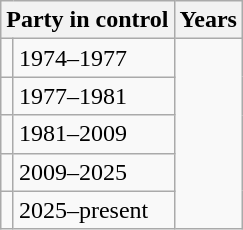<table class="wikitable">
<tr>
<th colspan=2>Party in control</th>
<th>Years</th>
</tr>
<tr>
<td></td>
<td>1974–1977</td>
</tr>
<tr>
<td></td>
<td>1977–1981</td>
</tr>
<tr>
<td></td>
<td>1981–2009</td>
</tr>
<tr>
<td></td>
<td>2009–2025</td>
</tr>
<tr>
<td></td>
<td>2025–present</td>
</tr>
</table>
